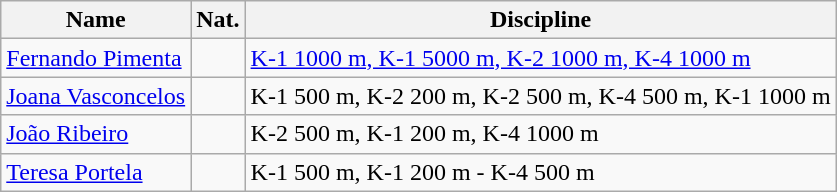<table class="wikitable">
<tr>
<th>Name</th>
<th>Nat.</th>
<th>Discipline</th>
</tr>
<tr>
<td><a href='#'>Fernando Pimenta</a></td>
<td></td>
<td><a href='#'>K-1 1000 m, K-1 5000 m, K-2 1000 m, K-4 1000 m</a></td>
</tr>
<tr>
<td><a href='#'>Joana Vasconcelos</a></td>
<td></td>
<td>K-1 500 m, K-2 200 m, K-2 500 m, K-4 500 m, K-1 1000 m</td>
</tr>
<tr>
<td><a href='#'>João Ribeiro</a></td>
<td></td>
<td>K-2 500 m, K-1 200 m, K-4 1000 m</td>
</tr>
<tr>
<td><a href='#'>Teresa Portela</a></td>
<td></td>
<td>K-1 500 m, K-1 200 m - K-4 500 m</td>
</tr>
</table>
